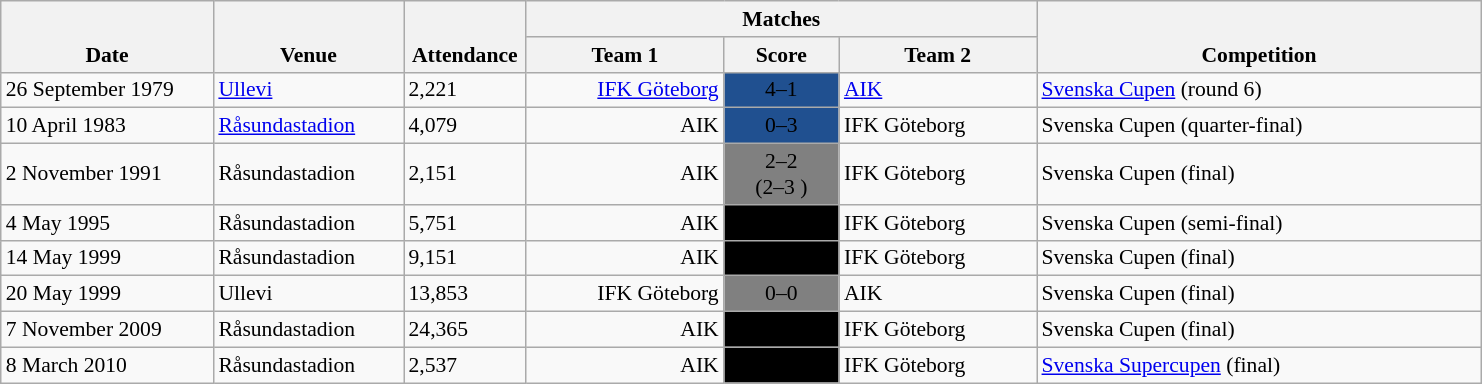<table class="wikitable" style="font-size:90%">
<tr>
<th rowspan="2" valign="bottom" width="135">Date</th>
<th rowspan="2" valign="bottom" width="120">Venue</th>
<th rowspan="2" valign="bottom" width="75">Attendance</th>
<th colspan="3" width="270">Matches</th>
<th rowspan="2" valign="bottom" width="290">Competition</th>
</tr>
<tr>
<th width="125">Team 1</th>
<th width="70">Score</th>
<th width="125">Team 2</th>
</tr>
<tr>
<td>26 September 1979</td>
<td><a href='#'>Ullevi</a></td>
<td>2,221</td>
<td align="right"><a href='#'>IFK Göteborg</a></td>
<td bgcolor=#205090 align="center"><span>4–1</span></td>
<td align="left"><a href='#'>AIK</a></td>
<td><a href='#'>Svenska Cupen</a> (round 6)</td>
</tr>
<tr>
<td>10 April 1983</td>
<td><a href='#'>Råsundastadion</a></td>
<td>4,079</td>
<td align="right">AIK</td>
<td bgcolor=#205090 align="center"><span>0–3</span></td>
<td align="left">IFK Göteborg</td>
<td>Svenska Cupen (quarter-final)</td>
</tr>
<tr>
<td>2 November 1991</td>
<td>Råsundastadion</td>
<td>2,151</td>
<td align="right">AIK</td>
<td bgcolor=#808080 align="center"><span>2–2<br>(2–3 )</span></td>
<td align="left">IFK Göteborg</td>
<td>Svenska Cupen (final)</td>
</tr>
<tr>
<td>4 May 1995</td>
<td>Råsundastadion</td>
<td>5,751</td>
<td align="right">AIK</td>
<td bgcolor=#000000 align="center"><span>1–0</span></td>
<td align="left">IFK Göteborg</td>
<td>Svenska Cupen (semi-final)</td>
</tr>
<tr>
<td>14 May 1999</td>
<td>Råsundastadion</td>
<td>9,151</td>
<td align="right">AIK</td>
<td bgcolor=#000000 align="center"><span>1–0</span></td>
<td align="left">IFK Göteborg</td>
<td>Svenska Cupen (final)</td>
</tr>
<tr>
<td>20 May 1999</td>
<td>Ullevi</td>
<td>13,853</td>
<td align="right">IFK Göteborg</td>
<td bgcolor=#808080 align="center"><span>0–0</span></td>
<td align="left">AIK</td>
<td>Svenska Cupen (final)</td>
</tr>
<tr>
<td>7 November 2009</td>
<td>Råsundastadion</td>
<td>24,365</td>
<td align="right">AIK</td>
<td bgcolor=#000000 align="center"><span>2–0</span></td>
<td align="left">IFK Göteborg</td>
<td>Svenska Cupen (final)</td>
</tr>
<tr>
<td>8 March 2010</td>
<td>Råsundastadion</td>
<td>2,537</td>
<td align="right">AIK</td>
<td bgcolor=#000000 align="center"><span>1–0</span></td>
<td align="left">IFK Göteborg</td>
<td><a href='#'>Svenska Supercupen</a> (final)</td>
</tr>
</table>
